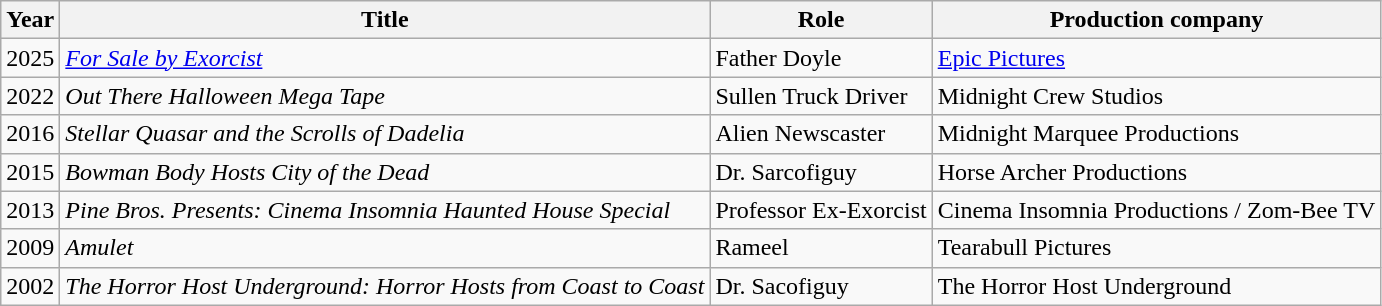<table class="wikitable sortable">
<tr>
<th>Year</th>
<th>Title</th>
<th>Role</th>
<th class="unsortable">Production company</th>
</tr>
<tr>
<td>2025</td>
<td><em><a href='#'>For Sale by Exorcist</a></em></td>
<td>Father Doyle</td>
<td><a href='#'>Epic Pictures</a></td>
</tr>
<tr>
<td>2022</td>
<td><em>Out There Halloween Mega Tape</em></td>
<td>Sullen Truck Driver</td>
<td>Midnight Crew Studios</td>
</tr>
<tr>
<td>2016</td>
<td><em>Stellar Quasar and the Scrolls of Dadelia</em></td>
<td>Alien Newscaster</td>
<td>Midnight Marquee Productions</td>
</tr>
<tr>
<td>2015</td>
<td><em>Bowman Body Hosts City of the Dead</em></td>
<td>Dr. Sarcofiguy</td>
<td>Horse Archer Productions</td>
</tr>
<tr>
<td>2013</td>
<td><em>Pine Bros. Presents: Cinema Insomnia Haunted House Special</em></td>
<td>Professor Ex-Exorcist</td>
<td>Cinema Insomnia Productions / Zom-Bee TV</td>
</tr>
<tr>
<td>2009</td>
<td><em>Amulet</em></td>
<td>Rameel</td>
<td>Tearabull Pictures</td>
</tr>
<tr>
<td>2002</td>
<td><em>The Horror Host Underground: Horror Hosts from Coast to Coast</em></td>
<td>Dr. Sacofiguy</td>
<td>The Horror Host Underground</td>
</tr>
</table>
